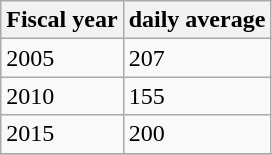<table class="wikitable">
<tr>
<th>Fiscal year</th>
<th>daily average</th>
</tr>
<tr>
<td>2005</td>
<td>207</td>
</tr>
<tr>
<td>2010</td>
<td>155</td>
</tr>
<tr>
<td>2015</td>
<td>200</td>
</tr>
<tr>
</tr>
</table>
